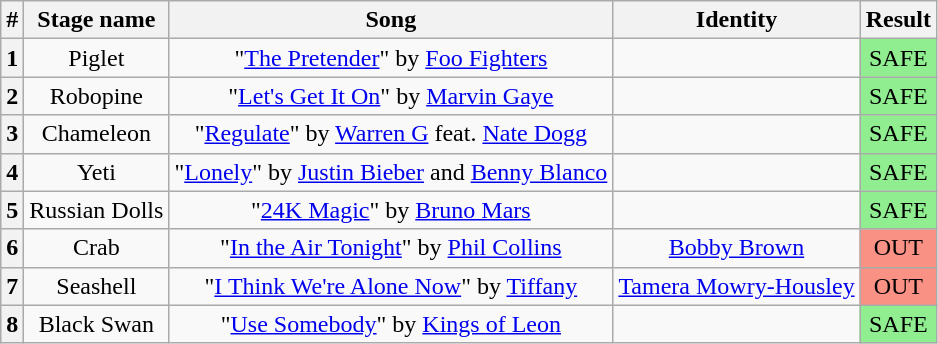<table class="wikitable plainrowheaders" style="text-align: center;">
<tr>
<th>#</th>
<th>Stage name</th>
<th>Song</th>
<th>Identity</th>
<th>Result</th>
</tr>
<tr>
<th>1</th>
<td>Piglet</td>
<td>"<a href='#'>The Pretender</a>" by <a href='#'>Foo Fighters</a></td>
<td></td>
<td bgcolor=lightgreen>SAFE</td>
</tr>
<tr>
<th>2</th>
<td>Robopine</td>
<td>"<a href='#'>Let's Get It On</a>" by <a href='#'>Marvin Gaye</a></td>
<td></td>
<td bgcolor=lightgreen>SAFE</td>
</tr>
<tr>
<th>3</th>
<td>Chameleon</td>
<td>"<a href='#'>Regulate</a>" by <a href='#'>Warren G</a> feat. <a href='#'>Nate Dogg</a></td>
<td></td>
<td bgcolor=lightgreen>SAFE</td>
</tr>
<tr>
<th>4</th>
<td>Yeti</td>
<td>"<a href='#'>Lonely</a>" by <a href='#'>Justin Bieber</a> and <a href='#'>Benny Blanco</a></td>
<td></td>
<td bgcolor=lightgreen>SAFE</td>
</tr>
<tr>
<th>5</th>
<td>Russian Dolls</td>
<td>"<a href='#'>24K Magic</a>" by <a href='#'>Bruno Mars</a></td>
<td></td>
<td bgcolor=lightgreen>SAFE</td>
</tr>
<tr>
<th>6</th>
<td>Crab</td>
<td>"<a href='#'>In the Air Tonight</a>" by <a href='#'>Phil Collins</a></td>
<td><a href='#'>Bobby Brown</a></td>
<td bgcolor=#F99185>OUT</td>
</tr>
<tr>
<th>7</th>
<td>Seashell</td>
<td>"<a href='#'>I Think We're Alone Now</a>" by <a href='#'>Tiffany</a></td>
<td><a href='#'>Tamera Mowry-Housley</a></td>
<td bgcolor=#F99185>OUT</td>
</tr>
<tr>
<th>8</th>
<td>Black Swan</td>
<td>"<a href='#'>Use Somebody</a>" by <a href='#'>Kings of Leon</a></td>
<td></td>
<td bgcolor=lightgreen>SAFE</td>
</tr>
</table>
